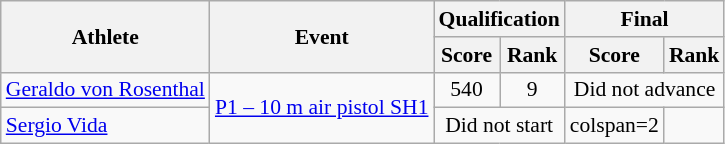<table class=wikitable style="font-size:90%">
<tr>
<th rowspan="2">Athlete</th>
<th rowspan="2">Event</th>
<th colspan="2">Qualification</th>
<th colspan="2">Final</th>
</tr>
<tr>
<th>Score</th>
<th>Rank</th>
<th>Score</th>
<th>Rank</th>
</tr>
<tr align=center>
<td align=left><a href='#'>Geraldo von Rosenthal</a></td>
<td align=left rowspan=2><a href='#'>P1 – 10 m air pistol SH1</a></td>
<td>540</td>
<td>9</td>
<td colspan=2>Did not advance</td>
</tr>
<tr align=center>
<td align=left><a href='#'>Sergio Vida</a></td>
<td colspan=2>Did not start</td>
<td>colspan=2 </td>
</tr>
</table>
